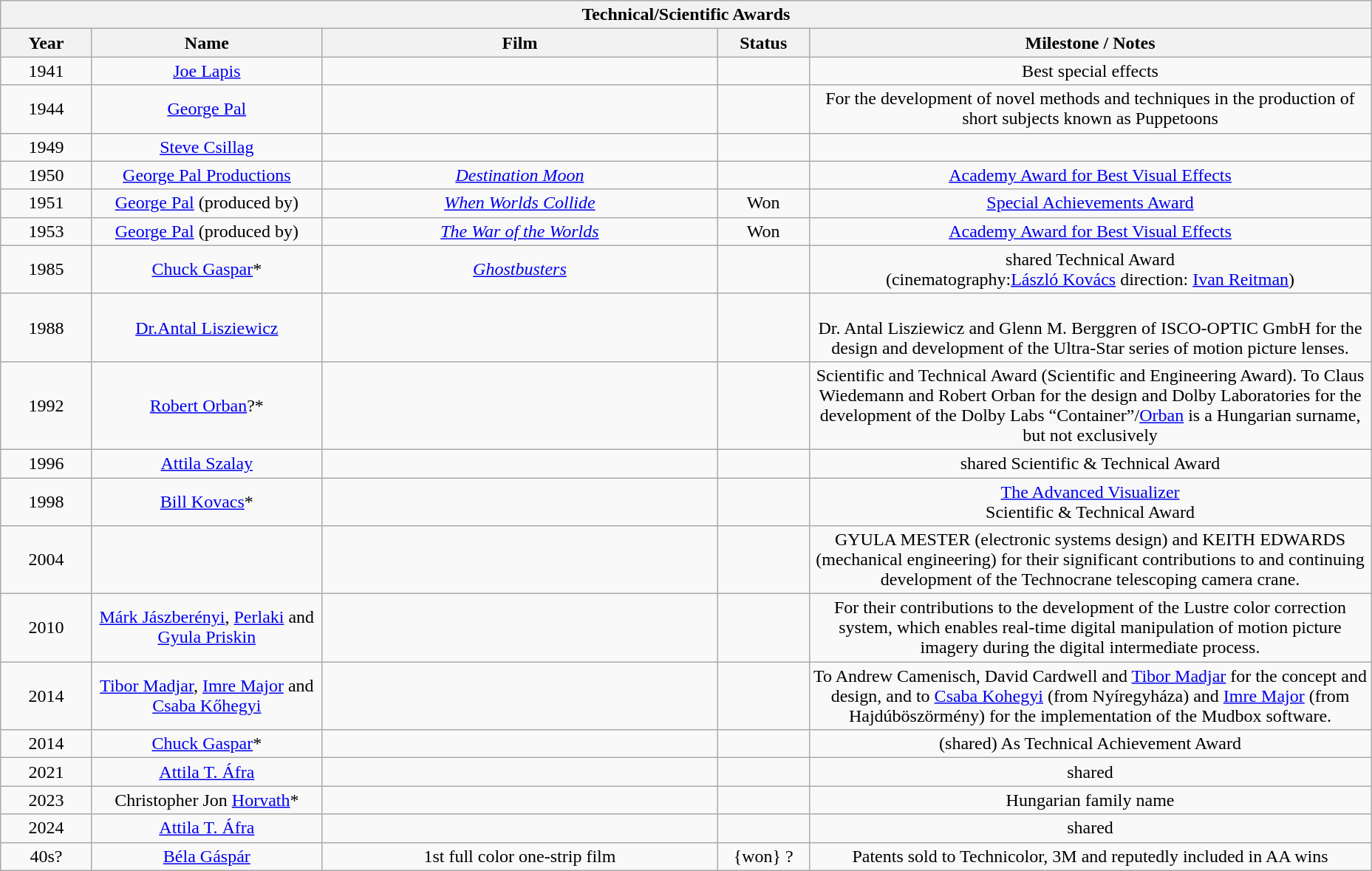<table class="wikitable" style="text-align: center">
<tr>
<th colspan=6 style="text-align:center;">Technical/Scientific Awards</th>
</tr>
<tr>
<th style="width:075px;">Year</th>
<th style="width:200px;">Name</th>
<th style="width:350px;">Film</th>
<th style="width:075px;">Status</th>
<th style="width:500px;">Milestone / Notes</th>
</tr>
<tr>
<td>1941</td>
<td><a href='#'>Joe Lapis</a></td>
<td></td>
<td></td>
<td>Best special effects</td>
</tr>
<tr>
<td>1944</td>
<td><a href='#'>George Pal</a></td>
<td></td>
<td></td>
<td>For the development of novel methods and techniques in the production of short subjects known as Puppetoons</td>
</tr>
<tr>
<td>1949</td>
<td><a href='#'>Steve Csillag</a></td>
<td></td>
<td></td>
<td></td>
</tr>
<tr>
<td>1950</td>
<td><a href='#'>George Pal Productions</a></td>
<td><a href='#'><em>Destination Moon</em></a></td>
<td></td>
<td><a href='#'>Academy Award for Best Visual Effects</a></td>
</tr>
<tr>
<td>1951</td>
<td><a href='#'>George Pal</a> (produced by)</td>
<td><a href='#'><em>When Worlds Collide</em></a></td>
<td>Won</td>
<td><a href='#'>Special Achievements Award</a></td>
</tr>
<tr>
<td>1953</td>
<td><a href='#'>George Pal</a> (produced by)</td>
<td><a href='#'><em>The War of the Worlds</em></a></td>
<td>Won</td>
<td><a href='#'>Academy Award for Best Visual Effects</a></td>
</tr>
<tr>
<td>1985</td>
<td><a href='#'>Chuck Gaspar</a>*</td>
<td><em><a href='#'>Ghostbusters</a></em></td>
<td></td>
<td>shared Technical Award<br>(cinematography:<a href='#'>László Kovács</a> direction: <a href='#'>Ivan Reitman</a>)</td>
</tr>
<tr>
<td>1988</td>
<td><a href='#'>Dr.Antal Lisziewicz</a></td>
<td></td>
<td></td>
<td><br>Dr. Antal Lisziewicz and Glenn M. Berggren of ISCO-OPTIC GmbH for the design and development of the Ultra-Star series of motion picture lenses.</td>
</tr>
<tr>
<td>1992</td>
<td><a href='#'>Robert Orban</a>?*</td>
<td></td>
<td></td>
<td>Scientific and Technical Award (Scientific and Engineering Award). To Claus Wiedemann and Robert Orban for the design and Dolby Laboratories for the development of the Dolby Labs “Container”/<a href='#'>Orban</a> is a Hungarian surname, but not exclusively</td>
</tr>
<tr>
<td>1996</td>
<td><a href='#'>Attila Szalay</a></td>
<td></td>
<td></td>
<td>shared Scientific & Technical Award</td>
</tr>
<tr>
<td>1998</td>
<td><a href='#'>Bill Kovacs</a>*</td>
<td></td>
<td></td>
<td><a href='#'>The Advanced Visualizer</a><br>Scientific & Technical Award</td>
</tr>
<tr>
<td>2004</td>
<td></td>
<td></td>
<td></td>
<td>GYULA MESTER (electronic systems design) and KEITH EDWARDS (mechanical engineering) for their significant contributions to and continuing development of the Technocrane telescoping camera crane.</td>
</tr>
<tr>
<td>2010</td>
<td><a href='#'>Márk Jászberényi</a>, <a href='#'>Perlaki</a> and <a href='#'>Gyula Priskin</a></td>
<td></td>
<td></td>
<td>For their contributions to the development of the Lustre color correction system, which enables real-time digital manipulation of motion picture imagery during the digital intermediate process.</td>
</tr>
<tr>
<td>2014</td>
<td><a href='#'>Tibor Madjar</a>, <a href='#'>Imre Major</a> and <a href='#'>Csaba Kőhegyi</a></td>
<td></td>
<td></td>
<td>To Andrew Camenisch, David Cardwell and <a href='#'>Tibor Madjar</a> for the concept and design, and to <a href='#'>Csaba Kohegyi</a> (from Nyíregyháza) and <a href='#'>Imre Major</a> (from Hajdúböszörmény) for the implementation of the Mudbox software.</td>
</tr>
<tr>
<td>2014</td>
<td><a href='#'>Chuck Gaspar</a>*</td>
<td></td>
<td></td>
<td>(shared) As Technical Achievement Award</td>
</tr>
<tr>
<td>2021</td>
<td><a href='#'>Attila T. Áfra</a></td>
<td></td>
<td></td>
<td>shared</td>
</tr>
<tr>
<td>2023</td>
<td>Christopher Jon <a href='#'>Horvath</a>*</td>
<td></td>
<td></td>
<td>Hungarian family name</td>
</tr>
<tr>
<td>2024</td>
<td><a href='#'>Attila T. Áfra</a></td>
<td></td>
<td></td>
<td>shared</td>
</tr>
<tr>
<td>40s?</td>
<td><a href='#'>Béla Gáspár</a></td>
<td>1st full color one-strip film</td>
<td>{won} ?</td>
<td>Patents sold to Technicolor, 3M and reputedly included in AA wins</td>
</tr>
</table>
